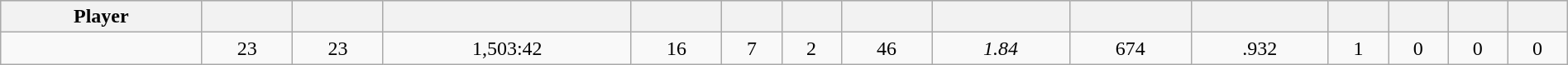<table class="wikitable sortable" style="width:100%;">
<tr style="text-align:center; background:#ddd;">
<th>Player</th>
<th></th>
<th></th>
<th></th>
<th></th>
<th></th>
<th></th>
<th></th>
<th></th>
<th></th>
<th></th>
<th></th>
<th></th>
<th></th>
<th></th>
</tr>
<tr align=center>
<td></td>
<td>23</td>
<td>23</td>
<td>1,503:42</td>
<td>16</td>
<td>7</td>
<td>2</td>
<td>46</td>
<td><em>1.84</em></td>
<td>674</td>
<td>.932</td>
<td>1</td>
<td>0</td>
<td>0</td>
<td>0</td>
</tr>
</table>
